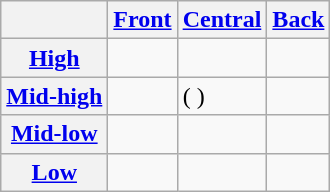<table class="wikitable">
<tr>
<th></th>
<th><a href='#'>Front</a></th>
<th><a href='#'>Central</a></th>
<th><a href='#'>Back</a></th>
</tr>
<tr>
<th><a href='#'>High</a></th>
<td>  </td>
<td></td>
<td></td>
</tr>
<tr>
<th><a href='#'>Mid-high</a></th>
<td> </td>
<td>( )</td>
<td></td>
</tr>
<tr>
<th><a href='#'>Mid-low</a></th>
<td> </td>
<td></td>
<td> </td>
</tr>
<tr>
<th><a href='#'>Low</a></th>
<td></td>
<td></td>
<td></td>
</tr>
</table>
